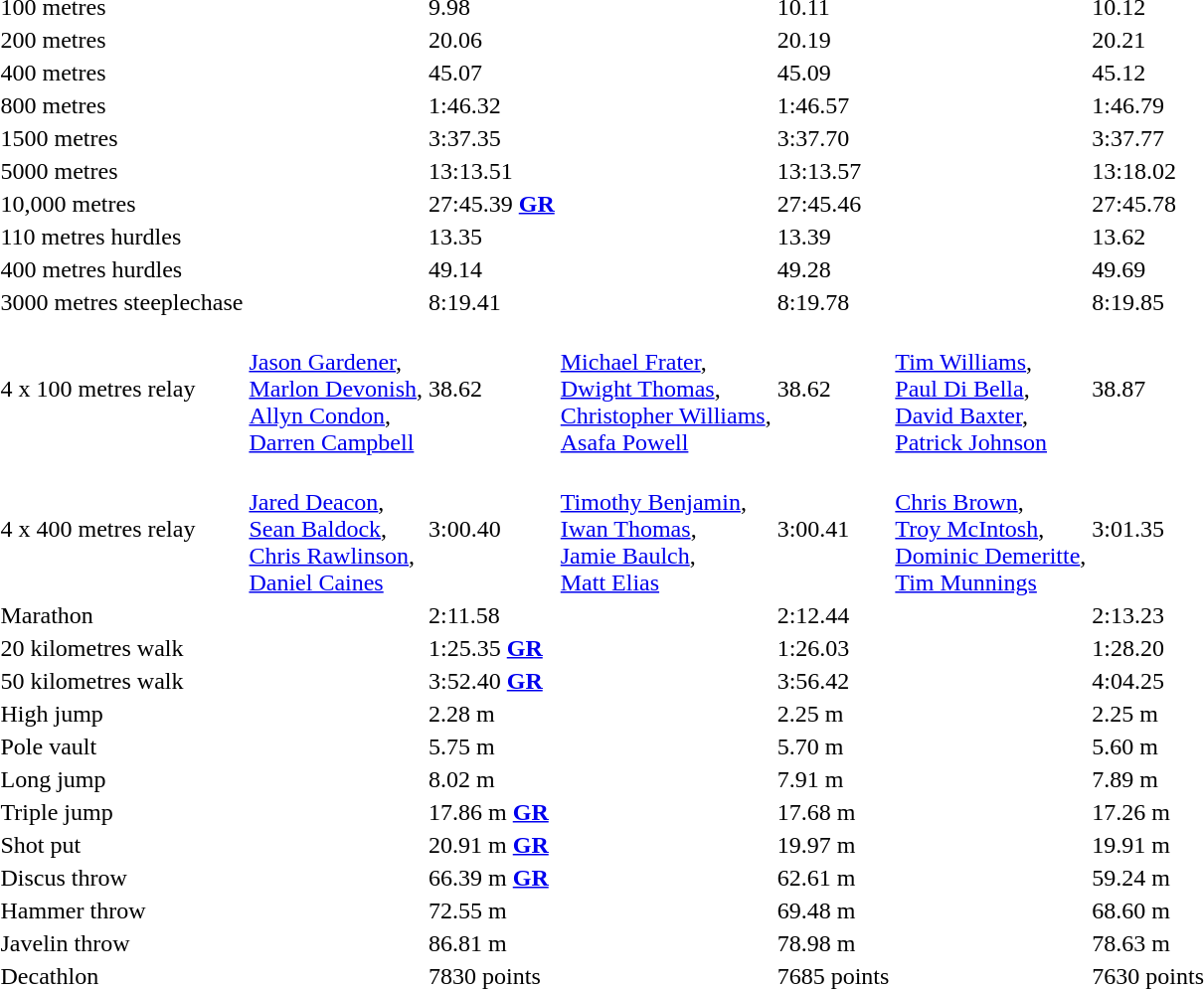<table>
<tr>
<td>100 metres<br></td>
<td></td>
<td>9.98</td>
<td></td>
<td>10.11</td>
<td></td>
<td>10.12</td>
</tr>
<tr>
<td>200 metres<br></td>
<td></td>
<td>20.06</td>
<td></td>
<td>20.19</td>
<td></td>
<td>20.21</td>
</tr>
<tr>
<td>400 metres<br></td>
<td></td>
<td>45.07</td>
<td></td>
<td>45.09</td>
<td></td>
<td>45.12</td>
</tr>
<tr>
<td>800 metres<br></td>
<td></td>
<td>1:46.32</td>
<td></td>
<td>1:46.57</td>
<td></td>
<td>1:46.79</td>
</tr>
<tr>
<td>1500 metres<br></td>
<td></td>
<td>3:37.35</td>
<td></td>
<td>3:37.70</td>
<td></td>
<td>3:37.77</td>
</tr>
<tr>
<td>5000 metres<br></td>
<td></td>
<td>13:13.51</td>
<td></td>
<td>13:13.57</td>
<td></td>
<td>13:18.02</td>
</tr>
<tr>
<td>10,000 metres<br></td>
<td></td>
<td>27:45.39 <strong><a href='#'>GR</a></strong></td>
<td></td>
<td>27:45.46</td>
<td></td>
<td>27:45.78</td>
</tr>
<tr>
<td>110 metres hurdles<br></td>
<td></td>
<td>13.35</td>
<td></td>
<td>13.39</td>
<td></td>
<td>13.62</td>
</tr>
<tr>
<td>400 metres hurdles<br></td>
<td></td>
<td>49.14</td>
<td></td>
<td>49.28</td>
<td></td>
<td>49.69</td>
</tr>
<tr>
<td>3000 metres steeplechase<br></td>
<td></td>
<td>8:19.41</td>
<td></td>
<td>8:19.78</td>
<td></td>
<td>8:19.85</td>
</tr>
<tr>
<td>4 x 100 metres relay<br></td>
<td><br><a href='#'>Jason Gardener</a>,<br><a href='#'>Marlon Devonish</a>,<br><a href='#'>Allyn Condon</a>,<br><a href='#'>Darren Campbell</a></td>
<td>38.62</td>
<td><br><a href='#'>Michael Frater</a>,<br><a href='#'>Dwight Thomas</a>,<br><a href='#'>Christopher Williams</a>,<br><a href='#'>Asafa Powell</a></td>
<td>38.62</td>
<td><br><a href='#'>Tim Williams</a>,<br><a href='#'>Paul Di Bella</a>,<br><a href='#'>David Baxter</a>,<br><a href='#'>Patrick Johnson</a></td>
<td>38.87</td>
</tr>
<tr>
<td>4 x 400 metres relay<br></td>
<td><br><a href='#'>Jared Deacon</a>,<br><a href='#'>Sean Baldock</a>,<br><a href='#'>Chris Rawlinson</a>,<br><a href='#'>Daniel Caines</a></td>
<td>3:00.40</td>
<td><br><a href='#'>Timothy Benjamin</a>,<br><a href='#'>Iwan Thomas</a>,<br><a href='#'>Jamie Baulch</a>,<br><a href='#'>Matt Elias</a></td>
<td>3:00.41</td>
<td><br><a href='#'>Chris Brown</a>,<br><a href='#'>Troy McIntosh</a>,<br><a href='#'>Dominic Demeritte</a>,<br><a href='#'>Tim Munnings</a></td>
<td>3:01.35</td>
</tr>
<tr>
<td>Marathon<br></td>
<td></td>
<td>2:11.58</td>
<td></td>
<td>2:12.44</td>
<td></td>
<td>2:13.23</td>
</tr>
<tr>
<td>20 kilometres walk<br></td>
<td></td>
<td>1:25.35 <strong><a href='#'>GR</a></strong></td>
<td></td>
<td>1:26.03</td>
<td></td>
<td>1:28.20</td>
</tr>
<tr>
<td>50 kilometres walk<br></td>
<td></td>
<td>3:52.40 <strong><a href='#'>GR</a></strong></td>
<td></td>
<td>3:56.42</td>
<td></td>
<td>4:04.25</td>
</tr>
<tr>
<td>High jump<br></td>
<td></td>
<td>2.28 m</td>
<td></td>
<td>2.25 m</td>
<td></td>
<td>2.25 m</td>
</tr>
<tr>
<td>Pole vault<br></td>
<td></td>
<td>5.75 m</td>
<td></td>
<td>5.70 m</td>
<td></td>
<td>5.60 m</td>
</tr>
<tr>
<td>Long jump<br></td>
<td></td>
<td>8.02 m</td>
<td></td>
<td>7.91 m</td>
<td></td>
<td>7.89 m</td>
</tr>
<tr>
<td>Triple jump<br></td>
<td></td>
<td>17.86 m <strong><a href='#'>GR</a></strong></td>
<td></td>
<td>17.68 m</td>
<td></td>
<td>17.26 m</td>
</tr>
<tr>
<td>Shot put<br></td>
<td></td>
<td>20.91 m <strong><a href='#'>GR</a></strong></td>
<td></td>
<td>19.97 m</td>
<td></td>
<td>19.91 m</td>
</tr>
<tr>
<td>Discus throw<br></td>
<td></td>
<td>66.39 m <strong><a href='#'>GR</a></strong></td>
<td></td>
<td>62.61 m</td>
<td></td>
<td>59.24 m</td>
</tr>
<tr>
<td>Hammer throw<br></td>
<td></td>
<td>72.55 m</td>
<td></td>
<td>69.48 m</td>
<td></td>
<td>68.60 m</td>
</tr>
<tr>
<td>Javelin throw<br></td>
<td></td>
<td>86.81 m</td>
<td></td>
<td>78.98 m</td>
<td></td>
<td>78.63 m</td>
</tr>
<tr>
<td>Decathlon<br></td>
<td></td>
<td>7830 points</td>
<td></td>
<td>7685 points</td>
<td></td>
<td>7630 points</td>
</tr>
</table>
